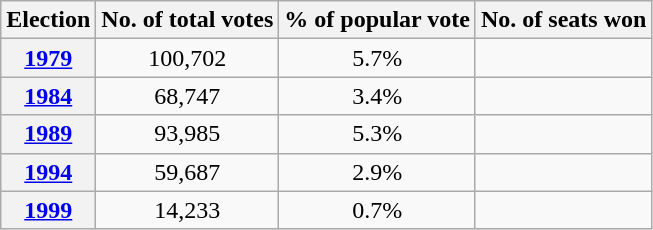<table class="wikitable" style="text-align:center">
<tr>
<th>Election</th>
<th>No. of total votes</th>
<th>% of popular vote</th>
<th>No. of seats won</th>
</tr>
<tr>
<th><a href='#'>1979</a></th>
<td>100,702</td>
<td>5.7%</td>
<td></td>
</tr>
<tr>
<th><a href='#'>1984</a></th>
<td>68,747</td>
<td>3.4%</td>
<td></td>
</tr>
<tr>
<th><a href='#'>1989</a></th>
<td>93,985</td>
<td>5.3%</td>
<td></td>
</tr>
<tr>
<th><a href='#'>1994</a></th>
<td>59,687</td>
<td>2.9%</td>
<td></td>
</tr>
<tr>
<th><a href='#'>1999</a></th>
<td>14,233</td>
<td>0.7%</td>
<td></td>
</tr>
</table>
